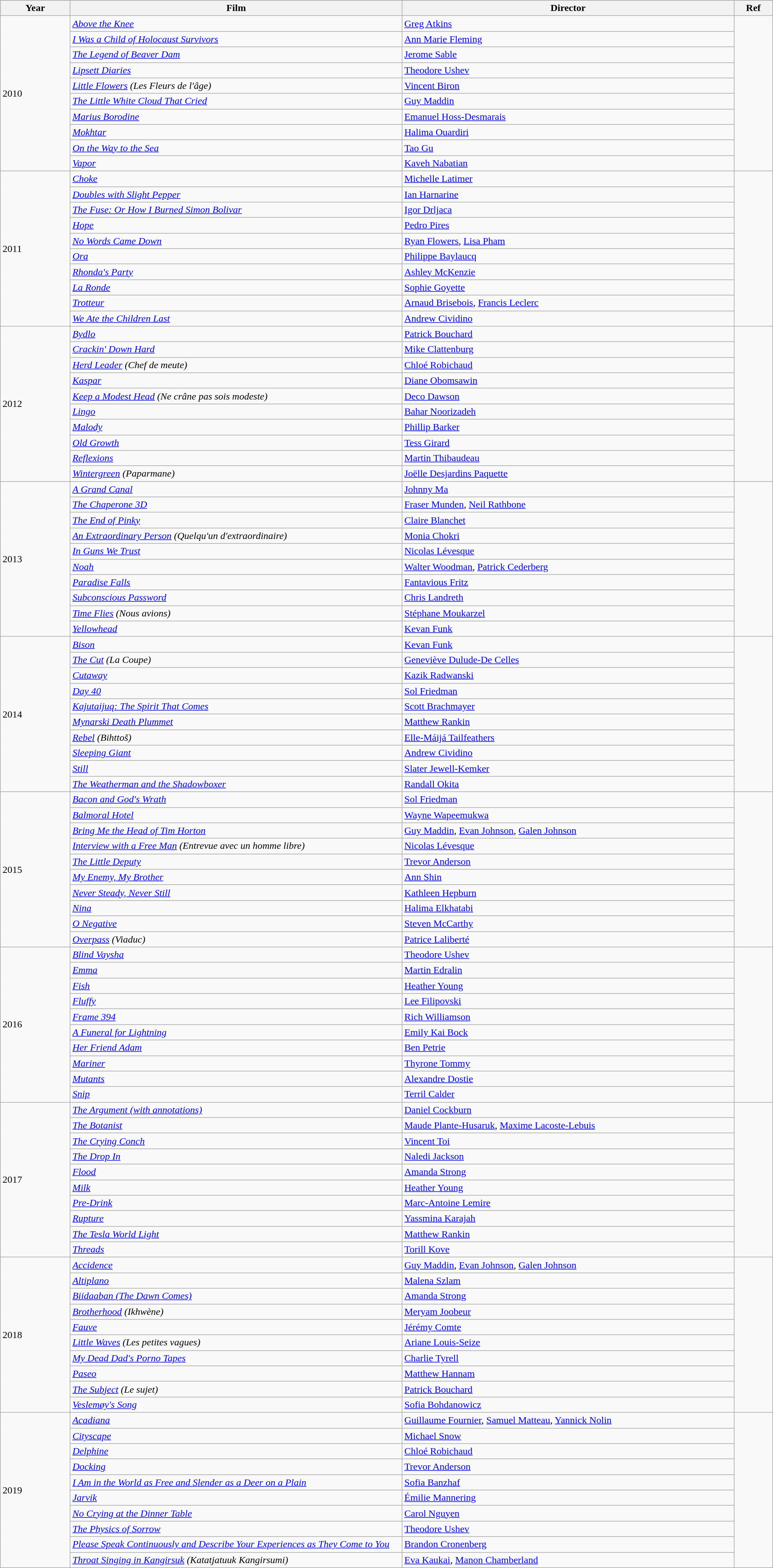<table class="wikitable" style="width:100%;">
<tr style="background:#bebebe;">
<th style="width:4%;">Year</th>
<th style="width:19%;">Film</th>
<th style="width:19%;">Director</th>
<th style="width:2%;">Ref</th>
</tr>
<tr>
<td rowspan=10>2010</td>
<td><em><a href='#'>Above the Knee</a></em></td>
<td><a href='#'>Greg Atkins</a></td>
<td rowspan=10></td>
</tr>
<tr>
<td><em><a href='#'>I Was a Child of Holocaust Survivors</a></em></td>
<td><a href='#'>Ann Marie Fleming</a></td>
</tr>
<tr>
<td><em><a href='#'>The Legend of Beaver Dam</a></em></td>
<td><a href='#'>Jerome Sable</a></td>
</tr>
<tr>
<td><em><a href='#'>Lipsett Diaries</a></em></td>
<td><a href='#'>Theodore Ushev</a></td>
</tr>
<tr>
<td><em><a href='#'>Little Flowers</a> (Les Fleurs de l'âge)</em></td>
<td><a href='#'>Vincent Biron</a></td>
</tr>
<tr>
<td><em><a href='#'>The Little White Cloud That Cried</a></em></td>
<td><a href='#'>Guy Maddin</a></td>
</tr>
<tr>
<td><em><a href='#'>Marius Borodine</a></em></td>
<td><a href='#'>Emanuel Hoss-Desmarais</a></td>
</tr>
<tr>
<td><em><a href='#'>Mokhtar</a></em></td>
<td><a href='#'>Halima Ouardiri</a></td>
</tr>
<tr>
<td><em><a href='#'>On the Way to the Sea</a></em></td>
<td><a href='#'>Tao Gu</a></td>
</tr>
<tr>
<td><em><a href='#'>Vapor</a></em></td>
<td><a href='#'>Kaveh Nabatian</a></td>
</tr>
<tr>
<td rowspan=10>2011</td>
<td><em><a href='#'>Choke</a></em></td>
<td><a href='#'>Michelle Latimer</a></td>
<td rowspan=10></td>
</tr>
<tr>
<td><em><a href='#'>Doubles with Slight Pepper</a></em></td>
<td><a href='#'>Ian Harnarine</a></td>
</tr>
<tr>
<td><em><a href='#'>The Fuse: Or How I Burned Simon Bolivar</a></em></td>
<td><a href='#'>Igor Drljaca</a></td>
</tr>
<tr>
<td><em><a href='#'>Hope</a></em></td>
<td><a href='#'>Pedro Pires</a></td>
</tr>
<tr>
<td><em><a href='#'>No Words Came Down</a></em></td>
<td><a href='#'>Ryan Flowers</a>, <a href='#'>Lisa Pham</a></td>
</tr>
<tr>
<td><em><a href='#'>Ora</a></em></td>
<td><a href='#'>Philippe Baylaucq</a></td>
</tr>
<tr>
<td><em><a href='#'>Rhonda's Party</a></em></td>
<td><a href='#'>Ashley McKenzie</a></td>
</tr>
<tr>
<td><em><a href='#'>La Ronde</a></em></td>
<td><a href='#'>Sophie Goyette</a></td>
</tr>
<tr>
<td><em><a href='#'>Trotteur</a></em></td>
<td><a href='#'>Arnaud Brisebois</a>, <a href='#'>Francis Leclerc</a></td>
</tr>
<tr>
<td><em><a href='#'>We Ate the Children Last</a></em></td>
<td><a href='#'>Andrew Cividino</a></td>
</tr>
<tr>
<td rowspan=10>2012</td>
<td><em><a href='#'>Bydlo</a></em></td>
<td><a href='#'>Patrick Bouchard</a></td>
<td rowspan=10></td>
</tr>
<tr>
<td><em><a href='#'>Crackin' Down Hard</a></em></td>
<td><a href='#'>Mike Clattenburg</a></td>
</tr>
<tr>
<td><em><a href='#'>Herd Leader</a> (Chef de meute)</em></td>
<td><a href='#'>Chloé Robichaud</a></td>
</tr>
<tr>
<td><em><a href='#'>Kaspar</a></em></td>
<td><a href='#'>Diane Obomsawin</a></td>
</tr>
<tr>
<td><em><a href='#'>Keep a Modest Head</a> (Ne crâne pas sois modeste)</em></td>
<td><a href='#'>Deco Dawson</a></td>
</tr>
<tr>
<td><em><a href='#'>Lingo</a></em></td>
<td><a href='#'>Bahar Noorizadeh</a></td>
</tr>
<tr>
<td><em><a href='#'>Malody</a></em></td>
<td><a href='#'>Phillip Barker</a></td>
</tr>
<tr>
<td><em><a href='#'>Old Growth</a></em></td>
<td><a href='#'>Tess Girard</a></td>
</tr>
<tr>
<td><em><a href='#'>Reflexions</a></em></td>
<td><a href='#'>Martin Thibaudeau</a></td>
</tr>
<tr>
<td><em><a href='#'>Wintergreen</a> (Paparmane)</em></td>
<td><a href='#'>Joëlle Desjardins Paquette</a></td>
</tr>
<tr>
<td rowspan=10>2013</td>
<td><em><a href='#'>A Grand Canal</a></em></td>
<td><a href='#'>Johnny Ma</a></td>
<td rowspan=10></td>
</tr>
<tr>
<td><em><a href='#'>The Chaperone 3D</a></em></td>
<td><a href='#'>Fraser Munden</a>, <a href='#'>Neil Rathbone</a></td>
</tr>
<tr>
<td><em><a href='#'>The End of Pinky</a></em></td>
<td><a href='#'>Claire Blanchet</a></td>
</tr>
<tr>
<td><em><a href='#'>An Extraordinary Person</a> (Quelqu'un d'extraordinaire)</em></td>
<td><a href='#'>Monia Chokri</a></td>
</tr>
<tr>
<td><em><a href='#'>In Guns We Trust</a></em></td>
<td><a href='#'>Nicolas Lévesque</a></td>
</tr>
<tr>
<td><em><a href='#'>Noah</a></em></td>
<td><a href='#'>Walter Woodman</a>, <a href='#'>Patrick Cederberg</a></td>
</tr>
<tr>
<td><em><a href='#'>Paradise Falls</a></em></td>
<td><a href='#'>Fantavious Fritz</a></td>
</tr>
<tr>
<td><em><a href='#'>Subconscious Password</a></em></td>
<td><a href='#'>Chris Landreth</a></td>
</tr>
<tr>
<td><em><a href='#'>Time Flies</a> (Nous avions)</em></td>
<td><a href='#'>Stéphane Moukarzel</a></td>
</tr>
<tr>
<td><em><a href='#'>Yellowhead</a></em></td>
<td><a href='#'>Kevan Funk</a></td>
</tr>
<tr>
<td rowspan=10>2014</td>
<td><em><a href='#'>Bison</a></em></td>
<td><a href='#'>Kevan Funk</a></td>
<td rowspan=10></td>
</tr>
<tr>
<td><em><a href='#'>The Cut</a> (La Coupe)</em></td>
<td><a href='#'>Geneviève Dulude-De Celles</a></td>
</tr>
<tr>
<td><em><a href='#'>Cutaway</a></em></td>
<td><a href='#'>Kazik Radwanski</a></td>
</tr>
<tr>
<td><em><a href='#'>Day 40</a></em></td>
<td><a href='#'>Sol Friedman</a></td>
</tr>
<tr>
<td><em><a href='#'>Kajutaijuq: The Spirit That Comes</a></em></td>
<td><a href='#'>Scott Brachmayer</a></td>
</tr>
<tr>
<td><em><a href='#'>Mynarski Death Plummet</a></em></td>
<td><a href='#'>Matthew Rankin</a></td>
</tr>
<tr>
<td><em><a href='#'>Rebel</a> (Bihttoš)</em></td>
<td><a href='#'>Elle-Máijá Tailfeathers</a></td>
</tr>
<tr>
<td><em><a href='#'>Sleeping Giant</a></em></td>
<td><a href='#'>Andrew Cividino</a></td>
</tr>
<tr>
<td><em><a href='#'>Still</a></em></td>
<td><a href='#'>Slater Jewell-Kemker</a></td>
</tr>
<tr>
<td><em><a href='#'>The Weatherman and the Shadowboxer</a></em></td>
<td><a href='#'>Randall Okita</a></td>
</tr>
<tr>
<td rowspan=10>2015</td>
<td><em><a href='#'>Bacon and God's Wrath</a></em></td>
<td><a href='#'>Sol Friedman</a></td>
<td rowspan=10></td>
</tr>
<tr>
<td><em><a href='#'>Balmoral Hotel</a></em></td>
<td><a href='#'>Wayne Wapeemukwa</a></td>
</tr>
<tr>
<td><em><a href='#'>Bring Me the Head of Tim Horton</a></em></td>
<td><a href='#'>Guy Maddin</a>, <a href='#'>Evan Johnson</a>, <a href='#'>Galen Johnson</a></td>
</tr>
<tr>
<td><em><a href='#'>Interview with a Free Man</a> (Entrevue avec un homme libre)</em></td>
<td><a href='#'>Nicolas Lévesque</a></td>
</tr>
<tr>
<td><em><a href='#'>The Little Deputy</a></em></td>
<td><a href='#'>Trevor Anderson</a></td>
</tr>
<tr>
<td><em><a href='#'>My Enemy, My Brother</a></em></td>
<td><a href='#'>Ann Shin</a></td>
</tr>
<tr>
<td><em><a href='#'>Never Steady, Never Still</a></em></td>
<td><a href='#'>Kathleen Hepburn</a></td>
</tr>
<tr>
<td><em><a href='#'>Nina</a></em></td>
<td><a href='#'>Halima Elkhatabi</a></td>
</tr>
<tr>
<td><em><a href='#'>O Negative</a></em></td>
<td><a href='#'>Steven McCarthy</a></td>
</tr>
<tr>
<td><em><a href='#'>Overpass</a> (Viaduc)</em></td>
<td><a href='#'>Patrice Laliberté</a></td>
</tr>
<tr>
<td rowspan=10>2016</td>
<td><em><a href='#'>Blind Vaysha</a></em></td>
<td><a href='#'>Theodore Ushev</a></td>
<td rowspan=10></td>
</tr>
<tr>
<td><em><a href='#'>Emma</a></em></td>
<td><a href='#'>Martin Edralin</a></td>
</tr>
<tr>
<td><em><a href='#'>Fish</a></em></td>
<td><a href='#'>Heather Young</a></td>
</tr>
<tr>
<td><em><a href='#'>Fluffy</a></em></td>
<td><a href='#'>Lee Filipovski</a></td>
</tr>
<tr>
<td><em><a href='#'>Frame 394</a></em></td>
<td><a href='#'>Rich Williamson</a></td>
</tr>
<tr>
<td><em><a href='#'>A Funeral for Lightning</a></em></td>
<td><a href='#'>Emily Kai Bock</a></td>
</tr>
<tr>
<td><em><a href='#'>Her Friend Adam</a></em></td>
<td><a href='#'>Ben Petrie</a></td>
</tr>
<tr>
<td><em><a href='#'>Mariner</a></em></td>
<td><a href='#'>Thyrone Tommy</a></td>
</tr>
<tr>
<td><em><a href='#'>Mutants</a></em></td>
<td><a href='#'>Alexandre Dostie</a></td>
</tr>
<tr>
<td><em><a href='#'>Snip</a></em></td>
<td><a href='#'>Terril Calder</a></td>
</tr>
<tr>
<td rowspan=10>2017</td>
<td><em><a href='#'>The Argument (with annotations)</a></em></td>
<td><a href='#'>Daniel Cockburn</a></td>
<td rowspan=10></td>
</tr>
<tr>
<td><em><a href='#'>The Botanist</a></em></td>
<td><a href='#'>Maude Plante-Husaruk</a>, <a href='#'>Maxime Lacoste-Lebuis</a></td>
</tr>
<tr>
<td><em><a href='#'>The Crying Conch</a></em></td>
<td><a href='#'>Vincent Toi</a></td>
</tr>
<tr>
<td><em><a href='#'>The Drop In</a></em></td>
<td><a href='#'>Naledi Jackson</a></td>
</tr>
<tr>
<td><em><a href='#'>Flood</a></em></td>
<td><a href='#'>Amanda Strong</a></td>
</tr>
<tr>
<td><em><a href='#'>Milk</a></em></td>
<td><a href='#'>Heather Young</a></td>
</tr>
<tr>
<td><em><a href='#'>Pre-Drink</a></em></td>
<td><a href='#'>Marc-Antoine Lemire</a></td>
</tr>
<tr>
<td><em><a href='#'>Rupture</a></em></td>
<td><a href='#'>Yassmina Karajah</a></td>
</tr>
<tr>
<td><em><a href='#'>The Tesla World Light</a></em></td>
<td><a href='#'>Matthew Rankin</a></td>
</tr>
<tr>
<td><em><a href='#'>Threads</a></em></td>
<td><a href='#'>Torill Kove</a></td>
</tr>
<tr>
<td rowspan=10>2018</td>
<td><em><a href='#'>Accidence</a></em></td>
<td><a href='#'>Guy Maddin</a>, <a href='#'>Evan Johnson</a>, <a href='#'>Galen Johnson</a></td>
<td rowspan=10></td>
</tr>
<tr>
<td><em><a href='#'>Altiplano</a></em></td>
<td><a href='#'>Malena Szlam</a></td>
</tr>
<tr>
<td><em><a href='#'>Biidaaban (The Dawn Comes)</a></em></td>
<td><a href='#'>Amanda Strong</a></td>
</tr>
<tr>
<td><em><a href='#'>Brotherhood</a> (Ikhwène)</em></td>
<td><a href='#'>Meryam Joobeur</a></td>
</tr>
<tr>
<td><em><a href='#'>Fauve</a></em></td>
<td><a href='#'>Jérémy Comte</a></td>
</tr>
<tr>
<td><em><a href='#'>Little Waves</a> (Les petites vagues)</em></td>
<td><a href='#'>Ariane Louis-Seize</a></td>
</tr>
<tr>
<td><em><a href='#'>My Dead Dad's Porno Tapes</a></em></td>
<td><a href='#'>Charlie Tyrell</a></td>
</tr>
<tr>
<td><em><a href='#'>Paseo</a></em></td>
<td><a href='#'>Matthew Hannam</a></td>
</tr>
<tr>
<td><em><a href='#'>The Subject</a> (Le sujet)</em></td>
<td><a href='#'>Patrick Bouchard</a></td>
</tr>
<tr>
<td><em><a href='#'>Veslemøy's Song</a></em></td>
<td><a href='#'>Sofia Bohdanowicz</a></td>
</tr>
<tr>
<td rowspan=10>2019</td>
<td><em><a href='#'>Acadiana</a></em></td>
<td><a href='#'>Guillaume Fournier</a>, <a href='#'>Samuel Matteau</a>, <a href='#'>Yannick Nolin</a></td>
<td rowspan=10></td>
</tr>
<tr>
<td><em><a href='#'>Cityscape</a></em></td>
<td><a href='#'>Michael Snow</a></td>
</tr>
<tr>
<td><em><a href='#'>Delphine</a></em></td>
<td><a href='#'>Chloé Robichaud</a></td>
</tr>
<tr>
<td><em><a href='#'>Docking</a></em></td>
<td><a href='#'>Trevor Anderson</a></td>
</tr>
<tr>
<td><em><a href='#'>I Am in the World as Free and Slender as a Deer on a Plain</a></em></td>
<td><a href='#'>Sofia Banzhaf</a></td>
</tr>
<tr>
<td><em><a href='#'>Jarvik</a></em></td>
<td><a href='#'>Émilie Mannering</a></td>
</tr>
<tr>
<td><em><a href='#'>No Crying at the Dinner Table</a></em></td>
<td><a href='#'>Carol Nguyen</a></td>
</tr>
<tr>
<td><em><a href='#'>The Physics of Sorrow</a></em></td>
<td><a href='#'>Theodore Ushev</a></td>
</tr>
<tr>
<td><em><a href='#'>Please Speak Continuously and Describe Your Experiences as They Come to You</a></em></td>
<td><a href='#'>Brandon Cronenberg</a></td>
</tr>
<tr>
<td><em><a href='#'>Throat Singing in Kangirsuk</a> (Katatjatuuk Kangirsumi)</em></td>
<td><a href='#'>Eva Kaukai</a>, <a href='#'>Manon Chamberland</a></td>
</tr>
</table>
